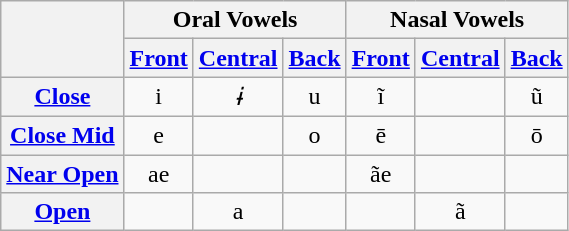<table class="wikitable">
<tr>
<th rowspan="2"></th>
<th colspan="3">Oral Vowels</th>
<th colspan="3">Nasal Vowels</th>
</tr>
<tr>
<th><a href='#'>Front</a></th>
<th><a href='#'>Central</a></th>
<th><a href='#'>Back</a></th>
<th><a href='#'>Front</a></th>
<th><a href='#'>Central</a></th>
<th><a href='#'>Back</a></th>
</tr>
<tr style="text-align:center;">
<th><a href='#'>Close</a></th>
<td>i<br></td>
<td><em>ɨ</em><br></td>
<td>u<br></td>
<td>ĩ<br></td>
<td></td>
<td>ũ<br></td>
</tr>
<tr style="text-align:center;">
<th><a href='#'>Close Mid</a></th>
<td>e<br></td>
<td></td>
<td>o<br></td>
<td>ē<br></td>
<td></td>
<td>ō<br></td>
</tr>
<tr style="text-align:center;">
<th><a href='#'>Near Open</a></th>
<td>ae<br></td>
<td></td>
<td></td>
<td>ãe<br></td>
<td></td>
<td></td>
</tr>
<tr style="text-align:center;">
<th><a href='#'>Open</a></th>
<td></td>
<td>a<br></td>
<td></td>
<td></td>
<td>ã<br></td>
<td></td>
</tr>
</table>
